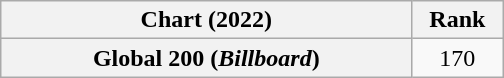<table class="wikitable plainrowheaders" style="text-align:center">
<tr>
<th style="width: 200pt;">Chart (2022)</th>
<th style="width: 40pt;">Rank</th>
</tr>
<tr>
<th scope="row">Global 200 (<em>Billboard</em>)</th>
<td>170</td>
</tr>
</table>
